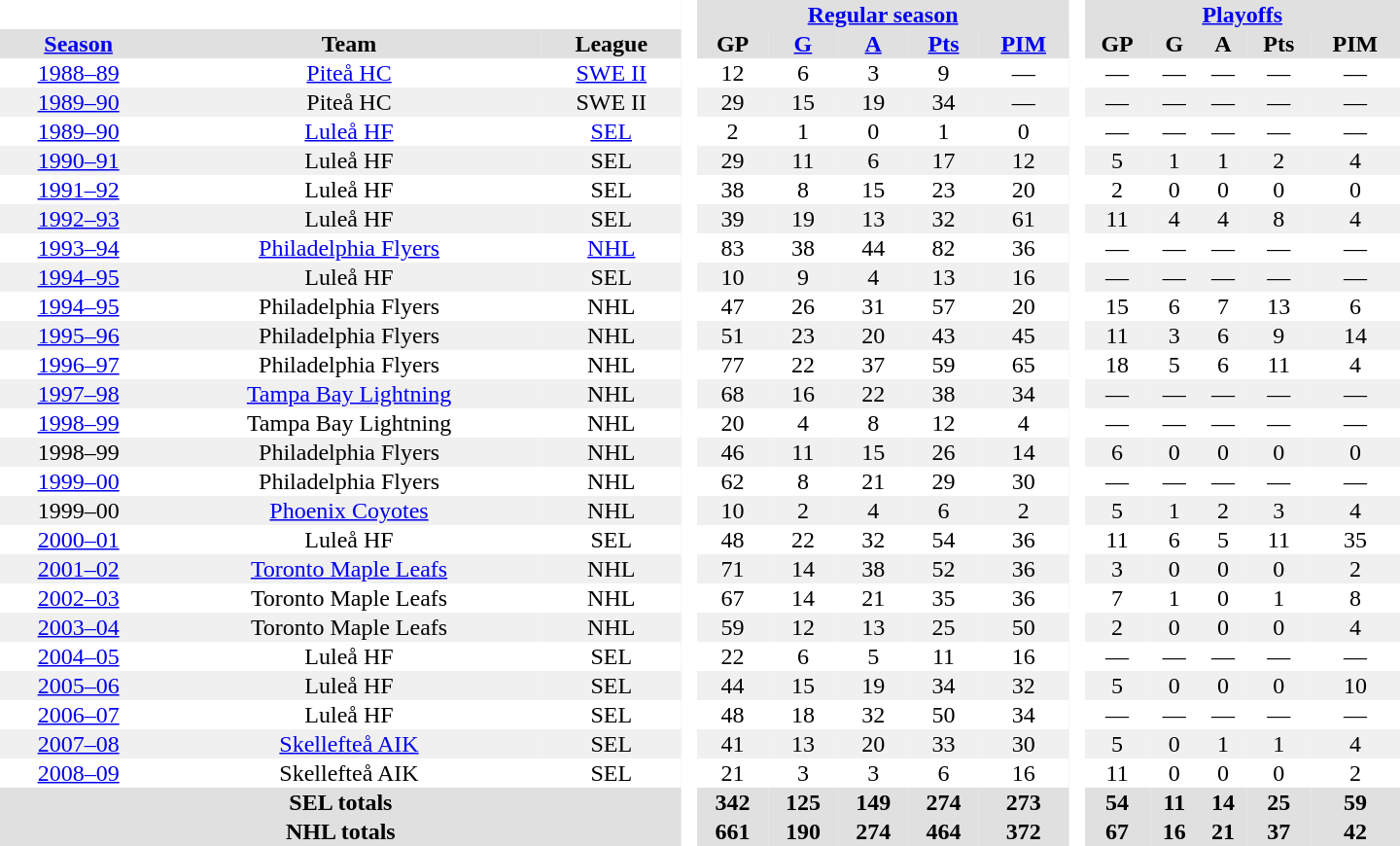<table border="0" cellpadding="1" cellspacing="0" style="text-align:center; width:60em;">
<tr style="background:#e0e0e0;">
<th colspan="3"  bgcolor="#ffffff"> </th>
<th rowspan="99" bgcolor="#ffffff"> </th>
<th colspan="5"><a href='#'>Regular season</a></th>
<th rowspan="99" bgcolor="#ffffff"> </th>
<th colspan="5"><a href='#'>Playoffs</a></th>
</tr>
<tr style="background:#e0e0e0;">
<th><a href='#'>Season</a></th>
<th>Team</th>
<th>League</th>
<th>GP</th>
<th><a href='#'>G</a></th>
<th><a href='#'>A</a></th>
<th><a href='#'>Pts</a></th>
<th><a href='#'>PIM</a></th>
<th>GP</th>
<th>G</th>
<th>A</th>
<th>Pts</th>
<th>PIM</th>
</tr>
<tr>
<td><a href='#'>1988–89</a></td>
<td><a href='#'>Piteå HC</a></td>
<td><a href='#'>SWE II</a></td>
<td>12</td>
<td>6</td>
<td>3</td>
<td>9</td>
<td>—</td>
<td>—</td>
<td>—</td>
<td>—</td>
<td>—</td>
<td>—</td>
</tr>
<tr style="background:#f0f0f0;">
<td><a href='#'>1989–90</a></td>
<td>Piteå HC</td>
<td>SWE II</td>
<td>29</td>
<td>15</td>
<td>19</td>
<td>34</td>
<td>—</td>
<td>—</td>
<td>—</td>
<td>—</td>
<td>—</td>
<td>—</td>
</tr>
<tr>
<td><a href='#'>1989–90</a></td>
<td><a href='#'>Luleå HF</a></td>
<td><a href='#'>SEL</a></td>
<td>2</td>
<td>1</td>
<td>0</td>
<td>1</td>
<td>0</td>
<td>—</td>
<td>—</td>
<td>—</td>
<td>—</td>
<td>—</td>
</tr>
<tr style="background:#f0f0f0;">
<td><a href='#'>1990–91</a></td>
<td>Luleå HF</td>
<td>SEL</td>
<td>29</td>
<td>11</td>
<td>6</td>
<td>17</td>
<td>12</td>
<td>5</td>
<td>1</td>
<td>1</td>
<td>2</td>
<td>4</td>
</tr>
<tr>
<td><a href='#'>1991–92</a></td>
<td>Luleå HF</td>
<td>SEL</td>
<td>38</td>
<td>8</td>
<td>15</td>
<td>23</td>
<td>20</td>
<td>2</td>
<td>0</td>
<td>0</td>
<td>0</td>
<td>0</td>
</tr>
<tr style="background:#f0f0f0;">
<td><a href='#'>1992–93</a></td>
<td>Luleå HF</td>
<td>SEL</td>
<td>39</td>
<td>19</td>
<td>13</td>
<td>32</td>
<td>61</td>
<td>11</td>
<td>4</td>
<td>4</td>
<td>8</td>
<td>4</td>
</tr>
<tr>
<td><a href='#'>1993–94</a></td>
<td><a href='#'>Philadelphia Flyers</a></td>
<td><a href='#'>NHL</a></td>
<td>83</td>
<td>38</td>
<td>44</td>
<td>82</td>
<td>36</td>
<td>—</td>
<td>—</td>
<td>—</td>
<td>—</td>
<td>—</td>
</tr>
<tr style="background:#f0f0f0;">
<td><a href='#'>1994–95</a></td>
<td>Luleå HF</td>
<td>SEL</td>
<td>10</td>
<td>9</td>
<td>4</td>
<td>13</td>
<td>16</td>
<td>—</td>
<td>—</td>
<td>—</td>
<td>—</td>
<td>—</td>
</tr>
<tr>
<td><a href='#'>1994–95</a></td>
<td>Philadelphia Flyers</td>
<td>NHL</td>
<td>47</td>
<td>26</td>
<td>31</td>
<td>57</td>
<td>20</td>
<td>15</td>
<td>6</td>
<td>7</td>
<td>13</td>
<td>6</td>
</tr>
<tr style="background:#f0f0f0;">
<td><a href='#'>1995–96</a></td>
<td>Philadelphia Flyers</td>
<td>NHL</td>
<td>51</td>
<td>23</td>
<td>20</td>
<td>43</td>
<td>45</td>
<td>11</td>
<td>3</td>
<td>6</td>
<td>9</td>
<td>14</td>
</tr>
<tr>
<td><a href='#'>1996–97</a></td>
<td>Philadelphia Flyers</td>
<td>NHL</td>
<td>77</td>
<td>22</td>
<td>37</td>
<td>59</td>
<td>65</td>
<td>18</td>
<td>5</td>
<td>6</td>
<td>11</td>
<td>4</td>
</tr>
<tr style="background:#f0f0f0;">
<td><a href='#'>1997–98</a></td>
<td><a href='#'>Tampa Bay Lightning</a></td>
<td>NHL</td>
<td>68</td>
<td>16</td>
<td>22</td>
<td>38</td>
<td>34</td>
<td>—</td>
<td>—</td>
<td>—</td>
<td>—</td>
<td>—</td>
</tr>
<tr>
<td><a href='#'>1998–99</a></td>
<td>Tampa Bay Lightning</td>
<td>NHL</td>
<td>20</td>
<td>4</td>
<td>8</td>
<td>12</td>
<td>4</td>
<td>—</td>
<td>—</td>
<td>—</td>
<td>—</td>
<td>—</td>
</tr>
<tr style="background:#f0f0f0;">
<td>1998–99</td>
<td>Philadelphia Flyers</td>
<td>NHL</td>
<td>46</td>
<td>11</td>
<td>15</td>
<td>26</td>
<td>14</td>
<td>6</td>
<td>0</td>
<td>0</td>
<td>0</td>
<td>0</td>
</tr>
<tr>
<td><a href='#'>1999–00</a></td>
<td>Philadelphia Flyers</td>
<td>NHL</td>
<td>62</td>
<td>8</td>
<td>21</td>
<td>29</td>
<td>30</td>
<td>—</td>
<td>—</td>
<td>—</td>
<td>—</td>
<td>—</td>
</tr>
<tr style="background:#f0f0f0;">
<td>1999–00</td>
<td><a href='#'>Phoenix Coyotes</a></td>
<td>NHL</td>
<td>10</td>
<td>2</td>
<td>4</td>
<td>6</td>
<td>2</td>
<td>5</td>
<td>1</td>
<td>2</td>
<td>3</td>
<td>4</td>
</tr>
<tr>
<td><a href='#'>2000–01</a></td>
<td>Luleå HF</td>
<td>SEL</td>
<td>48</td>
<td>22</td>
<td>32</td>
<td>54</td>
<td>36</td>
<td>11</td>
<td>6</td>
<td>5</td>
<td>11</td>
<td>35</td>
</tr>
<tr style="background:#f0f0f0;">
<td><a href='#'>2001–02</a></td>
<td><a href='#'>Toronto Maple Leafs</a></td>
<td>NHL</td>
<td>71</td>
<td>14</td>
<td>38</td>
<td>52</td>
<td>36</td>
<td>3</td>
<td>0</td>
<td>0</td>
<td>0</td>
<td>2</td>
</tr>
<tr>
<td><a href='#'>2002–03</a></td>
<td>Toronto Maple Leafs</td>
<td>NHL</td>
<td>67</td>
<td>14</td>
<td>21</td>
<td>35</td>
<td>36</td>
<td>7</td>
<td>1</td>
<td>0</td>
<td>1</td>
<td>8</td>
</tr>
<tr style="background:#f0f0f0;">
<td><a href='#'>2003–04</a></td>
<td>Toronto Maple Leafs</td>
<td>NHL</td>
<td>59</td>
<td>12</td>
<td>13</td>
<td>25</td>
<td>50</td>
<td>2</td>
<td>0</td>
<td>0</td>
<td>0</td>
<td>4</td>
</tr>
<tr>
<td><a href='#'>2004–05</a></td>
<td>Luleå HF</td>
<td>SEL</td>
<td>22</td>
<td>6</td>
<td>5</td>
<td>11</td>
<td>16</td>
<td>—</td>
<td>—</td>
<td>—</td>
<td>—</td>
<td>—</td>
</tr>
<tr style="background:#f0f0f0;">
<td><a href='#'>2005–06</a></td>
<td>Luleå HF</td>
<td>SEL</td>
<td>44</td>
<td>15</td>
<td>19</td>
<td>34</td>
<td>32</td>
<td>5</td>
<td>0</td>
<td>0</td>
<td>0</td>
<td>10</td>
</tr>
<tr>
<td><a href='#'>2006–07</a></td>
<td>Luleå HF</td>
<td>SEL</td>
<td>48</td>
<td>18</td>
<td>32</td>
<td>50</td>
<td>34</td>
<td>—</td>
<td>—</td>
<td>—</td>
<td>—</td>
<td>—</td>
</tr>
<tr style="background:#f0f0f0;">
<td><a href='#'>2007–08</a></td>
<td><a href='#'>Skellefteå AIK</a></td>
<td>SEL</td>
<td>41</td>
<td>13</td>
<td>20</td>
<td>33</td>
<td>30</td>
<td>5</td>
<td>0</td>
<td>1</td>
<td>1</td>
<td>4</td>
</tr>
<tr>
<td><a href='#'>2008–09</a></td>
<td>Skellefteå AIK</td>
<td>SEL</td>
<td>21</td>
<td>3</td>
<td>3</td>
<td>6</td>
<td>16</td>
<td>11</td>
<td>0</td>
<td>0</td>
<td>0</td>
<td>2</td>
</tr>
<tr style="background:#e0e0e0;">
<th colspan="3">SEL totals</th>
<th>342</th>
<th>125</th>
<th>149</th>
<th>274</th>
<th>273</th>
<th>54</th>
<th>11</th>
<th>14</th>
<th>25</th>
<th>59</th>
</tr>
<tr style="background:#e0e0e0;">
<th colspan="3">NHL totals</th>
<th>661</th>
<th>190</th>
<th>274</th>
<th>464</th>
<th>372</th>
<th>67</th>
<th>16</th>
<th>21</th>
<th>37</th>
<th>42</th>
</tr>
</table>
